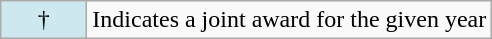<table class="wikitable">
<tr>
<td align=center style="width:50px;background-color:#CEE8F0">†</td>
<td>Indicates a joint award for the given year</td>
</tr>
</table>
